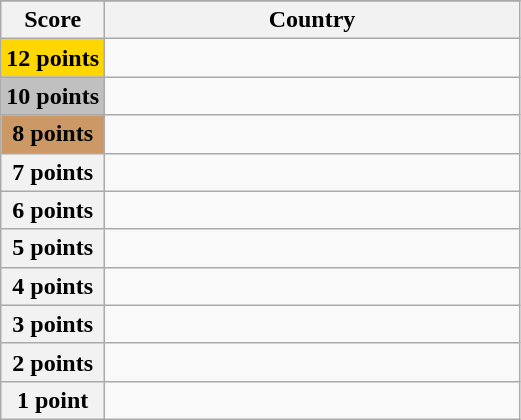<table class="wikitable">
<tr>
</tr>
<tr>
<th scope="col" width="20%">Score</th>
<th scope="col">Country</th>
</tr>
<tr>
<th scope="row" style="background:gold">12 points</th>
<td></td>
</tr>
<tr>
<th scope="row" style="background:silver">10 points</th>
<td></td>
</tr>
<tr>
<th scope="row" style="background:#CC9966">8 points</th>
<td></td>
</tr>
<tr>
<th scope="row">7 points</th>
<td></td>
</tr>
<tr>
<th scope="row">6 points</th>
<td></td>
</tr>
<tr>
<th scope="row">5 points</th>
<td></td>
</tr>
<tr>
<th scope="row">4 points</th>
<td></td>
</tr>
<tr>
<th scope="row">3 points</th>
<td></td>
</tr>
<tr>
<th scope="row">2 points</th>
<td></td>
</tr>
<tr>
<th scope="row">1 point</th>
<td></td>
</tr>
</table>
